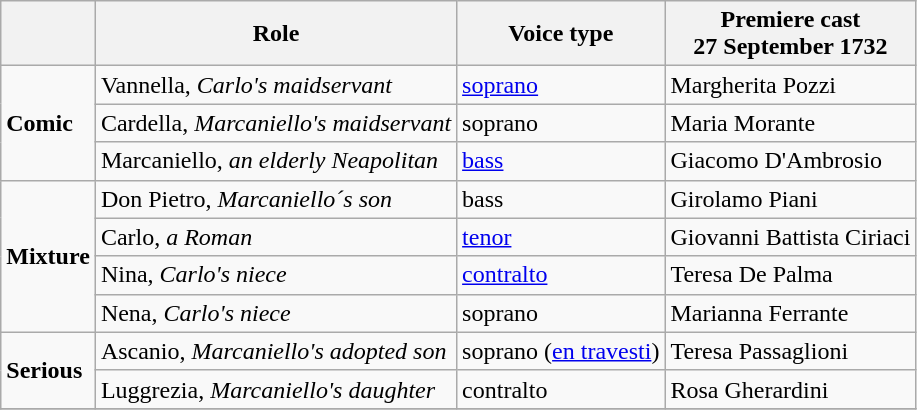<table class="wikitable">
<tr>
<th></th>
<th>Role</th>
<th>Voice type</th>
<th>Premiere cast<br>27 September 1732</th>
</tr>
<tr>
<td rowspan="3"><strong>Comic</strong></td>
<td>Vannella, <em>Carlo's maidservant</em></td>
<td><a href='#'>soprano</a></td>
<td>Margherita Pozzi</td>
</tr>
<tr>
<td>Cardella, <em>Marcaniello's maidservant</em></td>
<td>soprano</td>
<td>Maria Morante</td>
</tr>
<tr>
<td>Marcaniello, <em>an elderly Neapolitan</em></td>
<td><a href='#'>bass</a></td>
<td>Giacomo D'Ambrosio</td>
</tr>
<tr>
<td rowspan="4"><strong>Mixture</strong></td>
<td>Don Pietro, <em>Marcaniello´s son</em></td>
<td>bass</td>
<td>Girolamo Piani</td>
</tr>
<tr>
<td>Carlo, <em>a Roman</em></td>
<td><a href='#'>tenor</a></td>
<td>Giovanni Battista Ciriaci</td>
</tr>
<tr>
<td>Nina, <em>Carlo's niece</em></td>
<td><a href='#'>contralto</a></td>
<td>Teresa De Palma </td>
</tr>
<tr>
<td>Nena, <em>Carlo's</em> <em>niece</em></td>
<td>soprano</td>
<td>Marianna Ferrante</td>
</tr>
<tr>
<td rowspan="2"><strong>Serious</strong></td>
<td>Ascanio, <em>Marcaniello's</em> <em>adopted son</em></td>
<td>soprano (<a href='#'>en travesti</a>)</td>
<td>Teresa Passaglioni</td>
</tr>
<tr>
<td>Luggrezia, <em>Marcaniello's</em> <em>daughter</em></td>
<td>contralto</td>
<td>Rosa Gherardini</td>
</tr>
<tr>
</tr>
</table>
